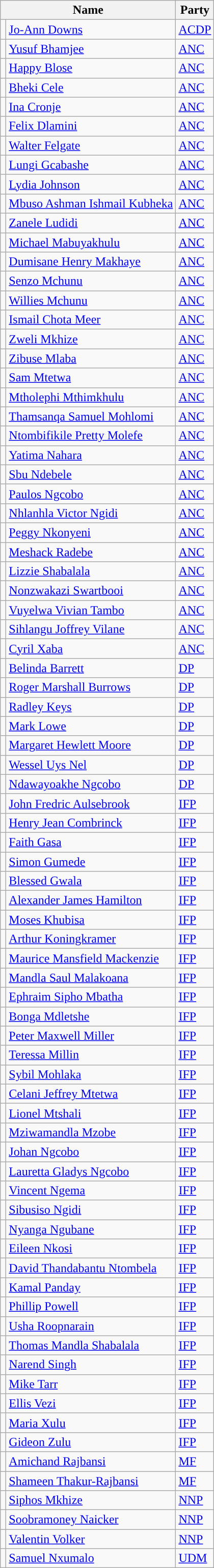<table class="wikitable sortable plainrowheaders">
<tr>
<th colspan="2" scope="col">Name</th>
<th scope="col">Party</th>
</tr>
<tr>
<td style="background-color: "></td>
<td><a href='#'>Jo-Ann Downs</a></td>
<td><a href='#'>ACDP</a></td>
</tr>
<tr>
<td style="background-color: "></td>
<td><a href='#'>Yusuf Bhamjee</a></td>
<td><a href='#'>ANC</a></td>
</tr>
<tr>
<td style="background-color: "></td>
<td><a href='#'>Happy Blose</a></td>
<td><a href='#'>ANC</a></td>
</tr>
<tr>
<td style="background-color: "></td>
<td><a href='#'>Bheki Cele</a></td>
<td><a href='#'>ANC</a></td>
</tr>
<tr>
<td style="background-color: "></td>
<td><a href='#'>Ina Cronje</a></td>
<td><a href='#'>ANC</a></td>
</tr>
<tr>
<td style="background-color: "></td>
<td><a href='#'>Felix Dlamini</a></td>
<td><a href='#'>ANC</a></td>
</tr>
<tr>
<td style="background-color: "></td>
<td><a href='#'>Walter Felgate</a></td>
<td><a href='#'>ANC</a></td>
</tr>
<tr>
<td style="background-color: "></td>
<td><a href='#'>Lungi Gcabashe</a></td>
<td><a href='#'>ANC</a></td>
</tr>
<tr>
<td style="background-color: "></td>
<td><a href='#'>Lydia Johnson</a></td>
<td><a href='#'>ANC</a></td>
</tr>
<tr>
<td style="background-color: "></td>
<td><a href='#'>Mbuso Ashman Ishmail Kubheka</a></td>
<td><a href='#'>ANC</a></td>
</tr>
<tr>
<td style="background-color: "></td>
<td><a href='#'>Zanele Ludidi</a></td>
<td><a href='#'>ANC</a></td>
</tr>
<tr>
<td style="background-color: "></td>
<td><a href='#'>Michael Mabuyakhulu</a></td>
<td><a href='#'>ANC</a></td>
</tr>
<tr>
<td style="background-color: "></td>
<td><a href='#'>Dumisane Henry Makhaye</a></td>
<td><a href='#'>ANC</a></td>
</tr>
<tr>
<td style="background-color: "></td>
<td><a href='#'>Senzo Mchunu</a></td>
<td><a href='#'>ANC</a></td>
</tr>
<tr>
<td style="background-color: "></td>
<td><a href='#'>Willies Mchunu</a></td>
<td><a href='#'>ANC</a></td>
</tr>
<tr>
<td style="background-color: "></td>
<td><a href='#'>Ismail Chota Meer</a></td>
<td><a href='#'>ANC</a></td>
</tr>
<tr>
<td style="background-color: "></td>
<td><a href='#'>Zweli Mkhize</a></td>
<td><a href='#'>ANC</a></td>
</tr>
<tr>
<td style="background-color: "></td>
<td><a href='#'>Zibuse Mlaba</a></td>
<td><a href='#'>ANC</a></td>
</tr>
<tr>
<td style="background-color: "></td>
<td><a href='#'>Sam Mtetwa</a></td>
<td><a href='#'>ANC</a></td>
</tr>
<tr>
<td style="background-color: "></td>
<td><a href='#'>Mtholephi Mthimkhulu</a></td>
<td><a href='#'>ANC</a></td>
</tr>
<tr>
<td style="background-color: "></td>
<td><a href='#'>Thamsanqa Samuel Mohlomi</a></td>
<td><a href='#'>ANC</a></td>
</tr>
<tr>
<td style="background-color: "></td>
<td><a href='#'>Ntombifikile Pretty Molefe</a></td>
<td><a href='#'>ANC</a></td>
</tr>
<tr>
<td style="background-color: "></td>
<td><a href='#'>Yatima Nahara</a></td>
<td><a href='#'>ANC</a></td>
</tr>
<tr>
<td style="background-color: "></td>
<td><a href='#'>Sbu Ndebele</a></td>
<td><a href='#'>ANC</a></td>
</tr>
<tr>
<td style="background-color: "></td>
<td><a href='#'>Paulos Ngcobo</a></td>
<td><a href='#'>ANC</a></td>
</tr>
<tr>
<td style="background-color: "></td>
<td><a href='#'>Nhlanhla Victor Ngidi</a></td>
<td><a href='#'>ANC</a></td>
</tr>
<tr>
<td style="background-color: "></td>
<td><a href='#'>Peggy Nkonyeni</a></td>
<td><a href='#'>ANC</a></td>
</tr>
<tr>
<td style="background-color: "></td>
<td><a href='#'>Meshack Radebe</a></td>
<td><a href='#'>ANC</a></td>
</tr>
<tr>
<td style="background-color: "></td>
<td><a href='#'>Lizzie Shabalala</a></td>
<td><a href='#'>ANC</a></td>
</tr>
<tr>
<td style="background-color: "></td>
<td><a href='#'>Nonzwakazi Swartbooi</a></td>
<td><a href='#'>ANC</a></td>
</tr>
<tr>
<td style="background-color: "></td>
<td><a href='#'>Vuyelwa Vivian Tambo</a></td>
<td><a href='#'>ANC</a></td>
</tr>
<tr>
<td style="background-color: "></td>
<td><a href='#'>Sihlangu Joffrey Vilane</a></td>
<td><a href='#'>ANC</a></td>
</tr>
<tr>
<td style="background-color: "></td>
<td><a href='#'>Cyril Xaba</a></td>
<td><a href='#'>ANC</a></td>
</tr>
<tr>
<td></td>
<td><a href='#'>Belinda Barrett</a></td>
<td><a href='#'>DP</a></td>
</tr>
<tr>
<td></td>
<td><a href='#'>Roger Marshall Burrows</a></td>
<td><a href='#'>DP</a></td>
</tr>
<tr>
<td></td>
<td><a href='#'>Radley Keys</a></td>
<td><a href='#'>DP</a></td>
</tr>
<tr>
<td></td>
<td><a href='#'>Mark Lowe</a></td>
<td><a href='#'>DP</a></td>
</tr>
<tr>
<td></td>
<td><a href='#'>Margaret Hewlett Moore</a></td>
<td><a href='#'>DP</a></td>
</tr>
<tr>
<td></td>
<td><a href='#'>Wessel Uys Nel</a></td>
<td><a href='#'>DP</a></td>
</tr>
<tr>
<td></td>
<td><a href='#'>Ndawayoakhe Ngcobo</a></td>
<td><a href='#'>DP</a></td>
</tr>
<tr>
<td style="background-color: "></td>
<td><a href='#'>John Fredric Aulsebrook</a></td>
<td><a href='#'>IFP</a></td>
</tr>
<tr>
<td style="background-color: "></td>
<td><a href='#'>Henry Jean Combrinck</a></td>
<td><a href='#'>IFP</a></td>
</tr>
<tr>
<td style="background-color: "></td>
<td><a href='#'>Faith Gasa</a></td>
<td><a href='#'>IFP</a></td>
</tr>
<tr>
<td style="background-color: "></td>
<td><a href='#'>Simon Gumede</a></td>
<td><a href='#'>IFP</a></td>
</tr>
<tr>
<td style="background-color: "></td>
<td><a href='#'>Blessed Gwala</a></td>
<td><a href='#'>IFP</a></td>
</tr>
<tr>
<td style="background-color: "></td>
<td><a href='#'>Alexander James Hamilton</a></td>
<td><a href='#'>IFP</a></td>
</tr>
<tr>
<td style="background-color: "></td>
<td><a href='#'>Moses Khubisa</a></td>
<td><a href='#'>IFP</a></td>
</tr>
<tr>
<td style="background-color: "></td>
<td><a href='#'>Arthur Koningkramer</a></td>
<td><a href='#'>IFP</a></td>
</tr>
<tr>
<td style="background-color: "></td>
<td><a href='#'>Maurice Mansfield Mackenzie</a></td>
<td><a href='#'>IFP</a></td>
</tr>
<tr>
<td style="background-color: "></td>
<td><a href='#'>Mandla Saul Malakoana</a></td>
<td><a href='#'>IFP</a></td>
</tr>
<tr>
<td style="background-color: "></td>
<td><a href='#'>Ephraim Sipho Mbatha</a></td>
<td><a href='#'>IFP</a></td>
</tr>
<tr>
<td style="background-color: "></td>
<td><a href='#'>Bonga Mdletshe</a></td>
<td><a href='#'>IFP</a></td>
</tr>
<tr>
<td style="background-color: "></td>
<td><a href='#'>Peter Maxwell Miller</a></td>
<td><a href='#'>IFP</a></td>
</tr>
<tr>
<td style="background-color: "></td>
<td><a href='#'>Teressa Millin</a></td>
<td><a href='#'>IFP</a></td>
</tr>
<tr>
<td style="background-color: "></td>
<td><a href='#'>Sybil Mohlaka</a></td>
<td><a href='#'>IFP</a></td>
</tr>
<tr>
<td style="background-color: "></td>
<td><a href='#'>Celani Jeffrey Mtetwa</a></td>
<td><a href='#'>IFP</a></td>
</tr>
<tr>
<td style="background-color: "></td>
<td><a href='#'>Lionel Mtshali</a></td>
<td><a href='#'>IFP</a></td>
</tr>
<tr>
<td style="background-color: "></td>
<td><a href='#'>Mziwamandla Mzobe</a></td>
<td><a href='#'>IFP</a></td>
</tr>
<tr>
<td style="background-color: "></td>
<td><a href='#'>Johan Ngcobo</a></td>
<td><a href='#'>IFP</a></td>
</tr>
<tr>
<td style="background-color: "></td>
<td><a href='#'>Lauretta Gladys Ngcobo</a></td>
<td><a href='#'>IFP</a></td>
</tr>
<tr>
<td style="background-color: "></td>
<td><a href='#'>Vincent Ngema</a></td>
<td><a href='#'>IFP</a></td>
</tr>
<tr>
<td style="background-color: "></td>
<td><a href='#'>Sibusiso Ngidi</a></td>
<td><a href='#'>IFP</a></td>
</tr>
<tr>
<td style="background-color: "></td>
<td><a href='#'>Nyanga Ngubane</a></td>
<td><a href='#'>IFP</a></td>
</tr>
<tr>
<td style="background-color: "></td>
<td><a href='#'>Eileen Nkosi</a></td>
<td><a href='#'>IFP</a></td>
</tr>
<tr>
<td style="background-color: "></td>
<td><a href='#'>David Thandabantu Ntombela</a></td>
<td><a href='#'>IFP</a></td>
</tr>
<tr>
<td style="background-color: "></td>
<td><a href='#'>Kamal Panday</a></td>
<td><a href='#'>IFP</a></td>
</tr>
<tr>
<td style="background-color: "></td>
<td><a href='#'>Phillip Powell</a></td>
<td><a href='#'>IFP</a></td>
</tr>
<tr>
<td style="background-color: "></td>
<td><a href='#'>Usha Roopnarain</a></td>
<td><a href='#'>IFP</a></td>
</tr>
<tr>
<td style="background-color: "></td>
<td><a href='#'>Thomas Mandla Shabalala</a></td>
<td><a href='#'>IFP</a></td>
</tr>
<tr>
<td style="background-color: "></td>
<td><a href='#'>Narend Singh</a></td>
<td><a href='#'>IFP</a></td>
</tr>
<tr>
<td style="background-color: "></td>
<td><a href='#'>Mike Tarr</a></td>
<td><a href='#'>IFP</a></td>
</tr>
<tr>
<td style="background-color: "></td>
<td><a href='#'>Ellis Vezi</a></td>
<td><a href='#'>IFP</a></td>
</tr>
<tr>
<td style="background-color: "></td>
<td><a href='#'>Maria Xulu</a></td>
<td><a href='#'>IFP</a></td>
</tr>
<tr>
<td style="background-color: "></td>
<td><a href='#'>Gideon Zulu</a></td>
<td><a href='#'>IFP</a></td>
</tr>
<tr>
<td style="background-color: "></td>
<td><a href='#'>Amichand Rajbansi</a></td>
<td><a href='#'>MF</a></td>
</tr>
<tr>
<td style="background-color: "></td>
<td><a href='#'>Shameen Thakur-Rajbansi</a></td>
<td><a href='#'>MF</a></td>
</tr>
<tr>
<td></td>
<td><a href='#'>Siphos Mkhize</a></td>
<td><a href='#'>NNP</a></td>
</tr>
<tr>
<td></td>
<td><a href='#'>Soobramoney Naicker</a></td>
<td><a href='#'>NNP</a></td>
</tr>
<tr>
<td></td>
<td><a href='#'>Valentin Volker</a></td>
<td><a href='#'>NNP</a></td>
</tr>
<tr>
<td></td>
<td><a href='#'>Samuel Nxumalo</a></td>
<td><a href='#'>UDM</a></td>
</tr>
</table>
